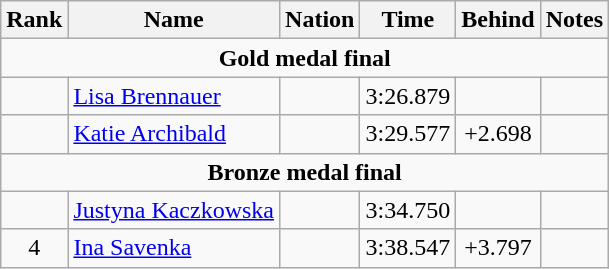<table class="wikitable" style="text-align:center">
<tr>
<th>Rank</th>
<th>Name</th>
<th>Nation</th>
<th>Time</th>
<th>Behind</th>
<th>Notes</th>
</tr>
<tr>
<td colspan="6"><strong>Gold medal final</strong></td>
</tr>
<tr>
<td></td>
<td align=left><a href='#'>Lisa Brennauer</a></td>
<td align=left></td>
<td>3:26.879</td>
<td></td>
<td></td>
</tr>
<tr>
<td></td>
<td align=left><a href='#'>Katie Archibald</a></td>
<td align=left></td>
<td>3:29.577</td>
<td>+2.698</td>
<td></td>
</tr>
<tr>
<td colspan="6"><strong>Bronze medal final</strong></td>
</tr>
<tr>
<td></td>
<td align=left><a href='#'>Justyna Kaczkowska</a></td>
<td align=left></td>
<td>3:34.750</td>
<td></td>
<td></td>
</tr>
<tr>
<td>4</td>
<td align=left><a href='#'>Ina Savenka</a></td>
<td align=left></td>
<td>3:38.547</td>
<td>+3.797</td>
<td></td>
</tr>
</table>
